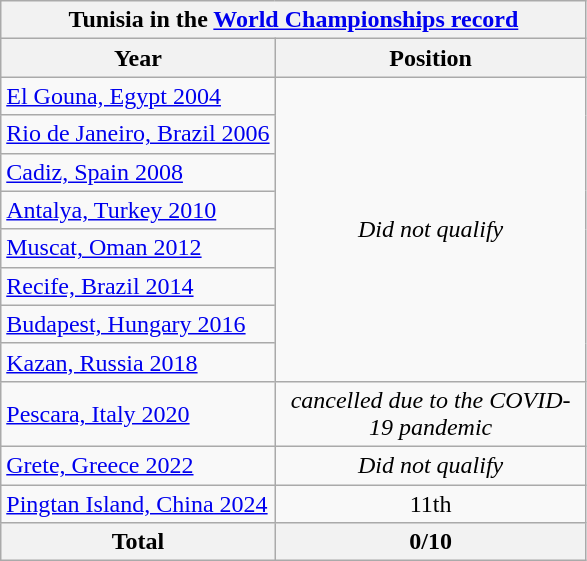<table class="wikitable" style="text-align: center;">
<tr>
<th colspan=2>Tunisia in the <a href='#'>World Championships record</a></th>
</tr>
<tr>
<th>Year</th>
<th width="200">Position</th>
</tr>
<tr>
<td align=left> <a href='#'>El Gouna, Egypt 2004</a></td>
<td rowspan=8><em>Did not qualify</em></td>
</tr>
<tr>
<td align=left> <a href='#'>Rio de Janeiro, Brazil 2006</a></td>
</tr>
<tr>
<td align=left> <a href='#'>Cadiz, Spain 2008</a></td>
</tr>
<tr>
<td align=left> <a href='#'>Antalya, Turkey 2010</a></td>
</tr>
<tr>
<td align=left> <a href='#'>Muscat, Oman 2012</a></td>
</tr>
<tr>
<td align=left> <a href='#'>Recife, Brazil 2014</a></td>
</tr>
<tr>
<td align=left> <a href='#'>Budapest, Hungary 2016</a></td>
</tr>
<tr>
<td align=left> <a href='#'>Kazan, Russia 2018</a></td>
</tr>
<tr>
<td align=left> <a href='#'>Pescara, Italy 2020</a></td>
<td><em>cancelled due to the COVID-19 pandemic</em></td>
</tr>
<tr>
<td align=left> <a href='#'>Grete, Greece 2022</a></td>
<td><em>Did not qualify</em></td>
</tr>
<tr>
<td align=left> <a href='#'>Pingtan Island, China 2024</a></td>
<td>11th</td>
</tr>
<tr>
<th>Total</th>
<th>0/10</th>
</tr>
</table>
